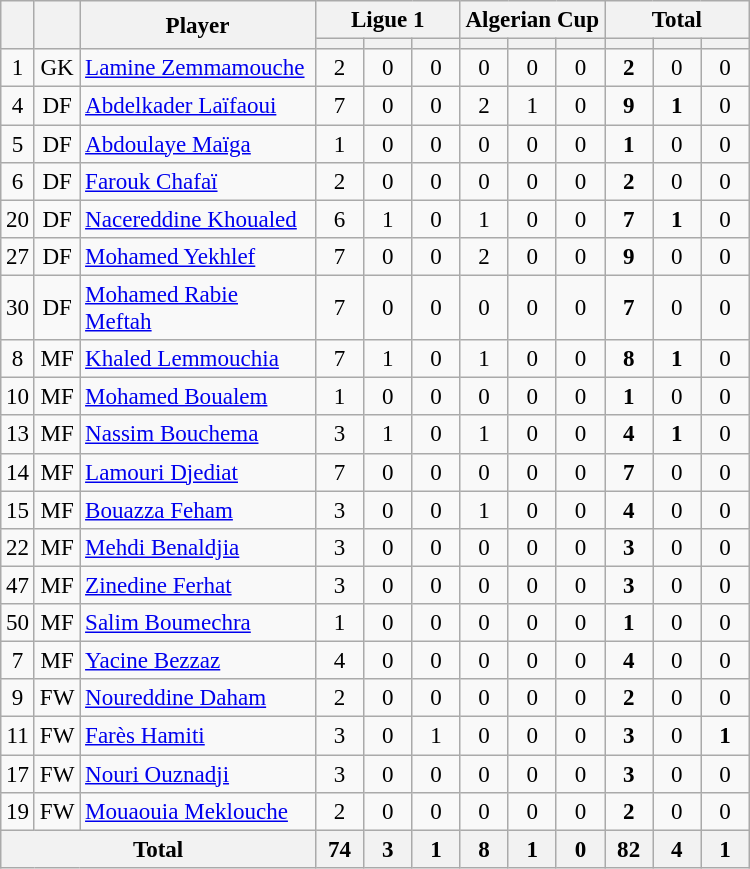<table class="wikitable sortable nowrap" style="font-size: 96%; text-align: center;">
<tr>
<th rowspan="2"></th>
<th rowspan="2"></th>
<th rowspan="2" width=150>Player</th>
<th colspan="3">Ligue 1</th>
<th colspan="3">Algerian Cup</th>
<th colspan="3">Total</th>
</tr>
<tr>
<th width=25></th>
<th width=25></th>
<th width=25></th>
<th width=25></th>
<th width=25></th>
<th width=25></th>
<th width=25></th>
<th width=25></th>
<th width=25></th>
</tr>
<tr>
<td>1</td>
<td>GK</td>
<td style="text-align:left"> <a href='#'>Lamine Zemmamouche</a></td>
<td>2</td>
<td>0</td>
<td>0</td>
<td>0</td>
<td>0</td>
<td>0</td>
<td><strong>2</strong></td>
<td>0</td>
<td>0</td>
</tr>
<tr>
<td>4</td>
<td>DF</td>
<td style="text-align:left"> <a href='#'>Abdelkader Laïfaoui</a></td>
<td>7</td>
<td>0</td>
<td>0</td>
<td>2</td>
<td>1</td>
<td>0</td>
<td><strong>9</strong></td>
<td><strong>1</strong></td>
<td>0</td>
</tr>
<tr>
<td>5</td>
<td>DF</td>
<td style="text-align:left"> <a href='#'>Abdoulaye Maïga</a></td>
<td>1</td>
<td>0</td>
<td>0</td>
<td>0</td>
<td>0</td>
<td>0</td>
<td><strong>1</strong></td>
<td>0</td>
<td>0</td>
</tr>
<tr>
<td>6</td>
<td>DF</td>
<td style="text-align:left"> <a href='#'>Farouk Chafaï</a></td>
<td>2</td>
<td>0</td>
<td>0</td>
<td>0</td>
<td>0</td>
<td>0</td>
<td><strong>2</strong></td>
<td>0</td>
<td>0</td>
</tr>
<tr>
<td>20</td>
<td>DF</td>
<td style="text-align:left"> <a href='#'>Nacereddine Khoualed</a></td>
<td>6</td>
<td>1</td>
<td>0</td>
<td>1</td>
<td>0</td>
<td>0</td>
<td><strong>7</strong></td>
<td><strong>1</strong></td>
<td>0</td>
</tr>
<tr>
<td>27</td>
<td>DF</td>
<td style="text-align:left"> <a href='#'>Mohamed Yekhlef</a></td>
<td>7</td>
<td>0</td>
<td>0</td>
<td>2</td>
<td>0</td>
<td>0</td>
<td><strong>9</strong></td>
<td>0</td>
<td>0</td>
</tr>
<tr>
<td>30</td>
<td>DF</td>
<td style="text-align:left"> <a href='#'>Mohamed Rabie Meftah</a></td>
<td>7</td>
<td>0</td>
<td>0</td>
<td>0</td>
<td>0</td>
<td>0</td>
<td><strong>7</strong></td>
<td>0</td>
<td>0</td>
</tr>
<tr>
<td>8</td>
<td>MF</td>
<td style="text-align:left"> <a href='#'>Khaled Lemmouchia</a></td>
<td>7</td>
<td>1</td>
<td>0</td>
<td>1</td>
<td>0</td>
<td>0</td>
<td><strong>8</strong></td>
<td><strong>1</strong></td>
<td>0</td>
</tr>
<tr>
<td>10</td>
<td>MF</td>
<td style="text-align:left"> <a href='#'>Mohamed Boualem</a></td>
<td>1</td>
<td>0</td>
<td>0</td>
<td>0</td>
<td>0</td>
<td>0</td>
<td><strong>1</strong></td>
<td>0</td>
<td>0</td>
</tr>
<tr>
<td>13</td>
<td>MF</td>
<td style="text-align:left"> <a href='#'>Nassim Bouchema</a></td>
<td>3</td>
<td>1</td>
<td>0</td>
<td>1</td>
<td>0</td>
<td>0</td>
<td><strong>4</strong></td>
<td><strong>1</strong></td>
<td>0</td>
</tr>
<tr>
<td>14</td>
<td>MF</td>
<td style="text-align:left"> <a href='#'>Lamouri Djediat</a></td>
<td>7</td>
<td>0</td>
<td>0</td>
<td>0</td>
<td>0</td>
<td>0</td>
<td><strong>7</strong></td>
<td>0</td>
<td>0</td>
</tr>
<tr>
<td>15</td>
<td>MF</td>
<td style="text-align:left"> <a href='#'>Bouazza Feham</a></td>
<td>3</td>
<td>0</td>
<td>0</td>
<td>1</td>
<td>0</td>
<td>0</td>
<td><strong>4</strong></td>
<td>0</td>
<td>0</td>
</tr>
<tr>
<td>22</td>
<td>MF</td>
<td style="text-align:left"> <a href='#'>Mehdi Benaldjia</a></td>
<td>3</td>
<td>0</td>
<td>0</td>
<td>0</td>
<td>0</td>
<td>0</td>
<td><strong>3</strong></td>
<td>0</td>
<td>0</td>
</tr>
<tr>
<td>47</td>
<td>MF</td>
<td style="text-align:left"> <a href='#'>Zinedine Ferhat</a></td>
<td>3</td>
<td>0</td>
<td>0</td>
<td>0</td>
<td>0</td>
<td>0</td>
<td><strong>3</strong></td>
<td>0</td>
<td>0</td>
</tr>
<tr>
<td>50</td>
<td>MF</td>
<td style="text-align:left"> <a href='#'>Salim Boumechra</a></td>
<td>1</td>
<td>0</td>
<td>0</td>
<td>0</td>
<td>0</td>
<td>0</td>
<td><strong>1</strong></td>
<td>0</td>
<td>0</td>
</tr>
<tr>
<td>7</td>
<td>MF</td>
<td style="text-align:left"> <a href='#'>Yacine Bezzaz</a></td>
<td>4</td>
<td>0</td>
<td>0</td>
<td>0</td>
<td>0</td>
<td>0</td>
<td><strong>4</strong></td>
<td>0</td>
<td>0</td>
</tr>
<tr>
<td>9</td>
<td>FW</td>
<td style="text-align:left"> <a href='#'>Noureddine Daham</a></td>
<td>2</td>
<td>0</td>
<td>0</td>
<td>0</td>
<td>0</td>
<td>0</td>
<td><strong>2</strong></td>
<td>0</td>
<td>0</td>
</tr>
<tr>
<td>11</td>
<td>FW</td>
<td style="text-align:left"> <a href='#'>Farès Hamiti</a></td>
<td>3</td>
<td>0</td>
<td>1</td>
<td>0</td>
<td>0</td>
<td>0</td>
<td><strong>3</strong></td>
<td>0</td>
<td><strong>1</strong></td>
</tr>
<tr>
<td>17</td>
<td>FW</td>
<td style="text-align:left"> <a href='#'>Nouri Ouznadji</a></td>
<td>3</td>
<td>0</td>
<td>0</td>
<td>0</td>
<td>0</td>
<td>0</td>
<td><strong>3</strong></td>
<td>0</td>
<td>0</td>
</tr>
<tr>
<td>19</td>
<td>FW</td>
<td style="text-align:left"> <a href='#'>Mouaouia Meklouche</a></td>
<td>2</td>
<td>0</td>
<td>0</td>
<td>0</td>
<td>0</td>
<td>0</td>
<td><strong>2</strong></td>
<td>0</td>
<td>0</td>
</tr>
<tr>
<th colspan="3">Total</th>
<th>74</th>
<th>3</th>
<th>1</th>
<th>8</th>
<th>1</th>
<th>0</th>
<th>82</th>
<th>4</th>
<th>1</th>
</tr>
</table>
